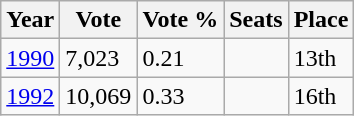<table class="wikitable">
<tr>
<th>Year</th>
<th>Vote</th>
<th>Vote %</th>
<th>Seats</th>
<th>Place</th>
</tr>
<tr>
<td><a href='#'>1990</a></td>
<td>7,023</td>
<td>0.21</td>
<td></td>
<td>13th</td>
</tr>
<tr>
<td><a href='#'>1992</a></td>
<td>10,069</td>
<td>0.33</td>
<td></td>
<td>16th</td>
</tr>
</table>
